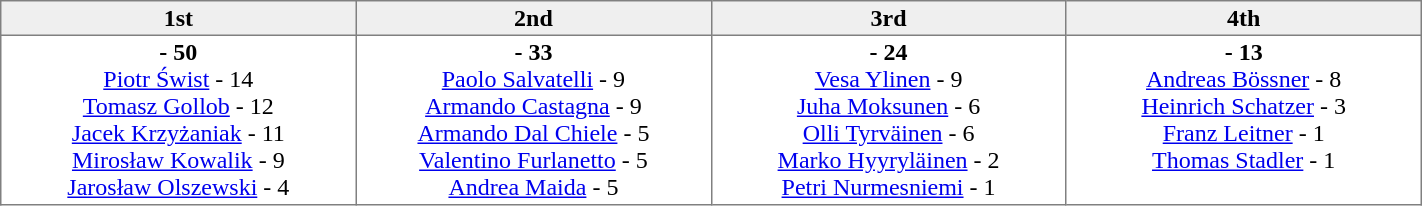<table border="1" cellpadding="2" cellspacing="0" style="width:75%; border-collapse:collapse">
<tr style="text-align:center; background:#efefef;">
<th width=20% >1st</th>
<th width=20% >2nd</th>
<th width=20% >3rd</th>
<th width=20%>4th</th>
</tr>
<tr align=center>
<td valign=top ><strong> - 50</strong><br><a href='#'>Piotr Świst</a> - 14<br><a href='#'>Tomasz Gollob</a> - 12<br><a href='#'>Jacek Krzyżaniak</a> - 11<br><a href='#'>Mirosław Kowalik</a> - 9<br><a href='#'>Jarosław Olszewski</a> - 4</td>
<td valign=top ><strong> - 33</strong><br><a href='#'>Paolo Salvatelli</a> - 9<br><a href='#'>Armando Castagna</a> - 9<br><a href='#'>Armando Dal Chiele</a> - 5<br><a href='#'>Valentino Furlanetto</a> - 5<br><a href='#'>Andrea Maida</a> - 5</td>
<td valign=top ><strong> - 24</strong><br><a href='#'>Vesa Ylinen</a> - 9<br><a href='#'>Juha Moksunen</a> - 6<br><a href='#'>Olli Tyrväinen</a> - 6<br><a href='#'>Marko Hyyryläinen</a> - 2<br><a href='#'>Petri Nurmesniemi</a> - 1</td>
<td valign=top><strong> - 13</strong><br><a href='#'>Andreas Bössner</a> - 8<br><a href='#'>Heinrich Schatzer</a> - 3<br><a href='#'>Franz Leitner</a> - 1<br><a href='#'>Thomas Stadler</a> - 1</td>
</tr>
</table>
